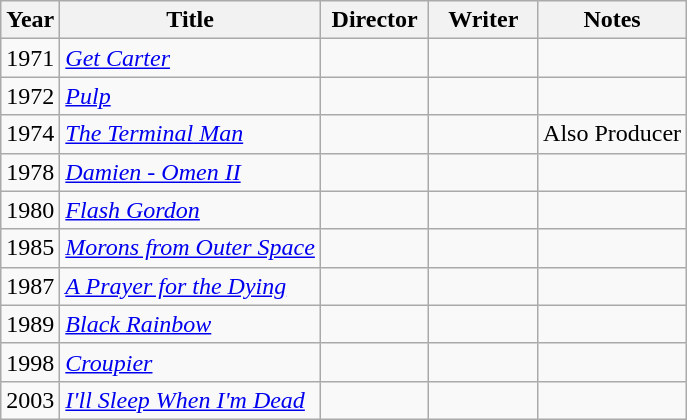<table class="wikitable">
<tr>
<th>Year</th>
<th>Title</th>
<th width=65>Director</th>
<th width=65>Writer</th>
<th>Notes</th>
</tr>
<tr>
<td>1971</td>
<td><em><a href='#'>Get Carter</a></em></td>
<td></td>
<td></td>
<td></td>
</tr>
<tr>
<td>1972</td>
<td><em><a href='#'>Pulp</a></em></td>
<td></td>
<td></td>
<td></td>
</tr>
<tr>
<td>1974</td>
<td><em><a href='#'>The Terminal Man</a></em></td>
<td></td>
<td></td>
<td>Also Producer</td>
</tr>
<tr>
<td>1978</td>
<td><em><a href='#'>Damien - Omen II</a></em></td>
<td></td>
<td></td>
<td></td>
</tr>
<tr>
<td>1980</td>
<td><em><a href='#'>Flash Gordon</a></em></td>
<td></td>
<td></td>
<td></td>
</tr>
<tr>
<td>1985</td>
<td><em><a href='#'>Morons from Outer Space</a></em></td>
<td></td>
<td></td>
<td></td>
</tr>
<tr>
<td>1987</td>
<td><em><a href='#'>A Prayer for the Dying</a></em></td>
<td></td>
<td></td>
<td></td>
</tr>
<tr>
<td>1989</td>
<td><em><a href='#'>Black Rainbow</a></em></td>
<td></td>
<td></td>
<td></td>
</tr>
<tr>
<td>1998</td>
<td><em><a href='#'>Croupier</a></em></td>
<td></td>
<td></td>
<td></td>
</tr>
<tr>
<td>2003</td>
<td><em><a href='#'>I'll Sleep When I'm Dead</a></em></td>
<td></td>
<td></td>
<td></td>
</tr>
</table>
